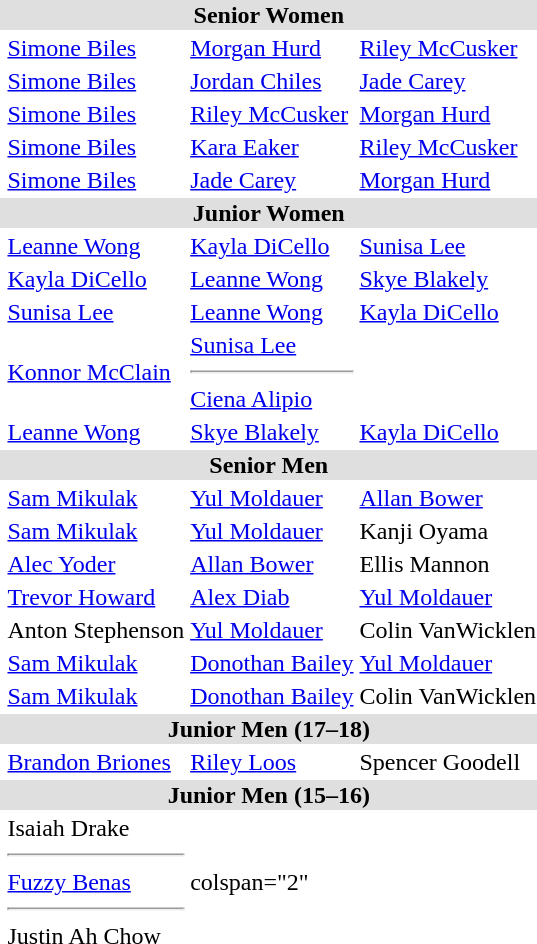<table>
<tr style="background:#dfdfdf;">
<td colspan="4" style="text-align:center;"><strong>Senior Women</strong></td>
</tr>
<tr>
<th scope=row style="text-align:left"></th>
<td><a href='#'>Simone Biles</a></td>
<td><a href='#'>Morgan Hurd</a></td>
<td><a href='#'>Riley McCusker</a></td>
</tr>
<tr>
<th scope=row style="text-align:left"></th>
<td><a href='#'>Simone Biles</a></td>
<td><a href='#'>Jordan Chiles</a></td>
<td><a href='#'>Jade Carey</a></td>
</tr>
<tr>
<th scope=row style="text-align:left"></th>
<td><a href='#'>Simone Biles</a></td>
<td><a href='#'>Riley McCusker</a></td>
<td><a href='#'>Morgan Hurd</a></td>
</tr>
<tr>
<th scope=row style="text-align:left"></th>
<td><a href='#'>Simone Biles</a></td>
<td><a href='#'>Kara Eaker</a></td>
<td><a href='#'>Riley McCusker</a></td>
</tr>
<tr>
<th scope=row style="text-align:left"></th>
<td><a href='#'>Simone Biles</a></td>
<td><a href='#'>Jade Carey</a></td>
<td><a href='#'>Morgan Hurd</a></td>
</tr>
<tr style="background:#dfdfdf;">
<td colspan="4" style="text-align:center;"><strong>Junior Women</strong></td>
</tr>
<tr>
<th scope=row style="text-align:left"></th>
<td><a href='#'>Leanne Wong</a></td>
<td><a href='#'>Kayla DiCello</a></td>
<td><a href='#'>Sunisa Lee</a></td>
</tr>
<tr>
<th scope=row style="text-align:left"></th>
<td><a href='#'>Kayla DiCello</a></td>
<td><a href='#'>Leanne Wong</a></td>
<td><a href='#'>Skye Blakely</a></td>
</tr>
<tr>
<th scope=row style="text-align:left"></th>
<td><a href='#'>Sunisa Lee</a></td>
<td><a href='#'>Leanne Wong</a></td>
<td><a href='#'>Kayla DiCello</a></td>
</tr>
<tr>
<th scope=row style="text-align:left"></th>
<td><a href='#'>Konnor McClain</a></td>
<td><a href='#'>Sunisa Lee</a><hr><a href='#'>Ciena Alipio</a></td>
<td></td>
</tr>
<tr>
<th scope=row style="text-align:left"></th>
<td><a href='#'>Leanne Wong</a></td>
<td><a href='#'>Skye Blakely</a></td>
<td><a href='#'>Kayla DiCello</a></td>
</tr>
<tr style="background:#dfdfdf;">
<td colspan="4" style="text-align:center;"><strong>Senior Men</strong></td>
</tr>
<tr>
<th scope=row style="text-align:left"></th>
<td><a href='#'>Sam Mikulak</a></td>
<td><a href='#'>Yul Moldauer</a></td>
<td><a href='#'>Allan Bower</a></td>
</tr>
<tr>
<th scope=row style="text-align:left"></th>
<td><a href='#'>Sam Mikulak</a></td>
<td><a href='#'>Yul Moldauer</a></td>
<td>Kanji Oyama</td>
</tr>
<tr>
<th scope=row style="text-align:left"></th>
<td><a href='#'>Alec Yoder</a></td>
<td><a href='#'>Allan Bower</a></td>
<td>Ellis Mannon</td>
</tr>
<tr>
<th scope=row style="text-align:left"></th>
<td><a href='#'>Trevor Howard</a></td>
<td><a href='#'>Alex Diab</a></td>
<td><a href='#'>Yul Moldauer</a></td>
</tr>
<tr>
<th scope=row style="text-align:left"></th>
<td>Anton Stephenson</td>
<td><a href='#'>Yul Moldauer</a></td>
<td>Colin VanWicklen</td>
</tr>
<tr>
<th scope=row style="text-align:left"></th>
<td><a href='#'>Sam Mikulak</a></td>
<td><a href='#'>Donothan Bailey</a></td>
<td><a href='#'>Yul Moldauer</a></td>
</tr>
<tr>
<th scope=row style="text-align:left"></th>
<td><a href='#'>Sam Mikulak</a></td>
<td><a href='#'>Donothan Bailey</a></td>
<td>Colin VanWicklen</td>
</tr>
<tr style="background:#dfdfdf;">
<td colspan="4" style="text-align:center;"><strong>Junior Men (17–18)</strong></td>
</tr>
<tr>
<th scope=row style="text-align:left"></th>
<td><a href='#'>Brandon Briones</a></td>
<td><a href='#'>Riley Loos</a></td>
<td>Spencer Goodell</td>
</tr>
<tr style="background:#dfdfdf;">
<td colspan="4" style="text-align:center;"><strong>Junior Men (15–16)</strong></td>
</tr>
<tr>
<th scope=row style="text-align:left"></th>
<td>Isaiah Drake<hr><a href='#'>Fuzzy Benas</a><hr>Justin Ah Chow</td>
<td>colspan="2" </td>
</tr>
</table>
